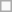<table class="wikitable">
<tr>
<td></td>
</tr>
</table>
